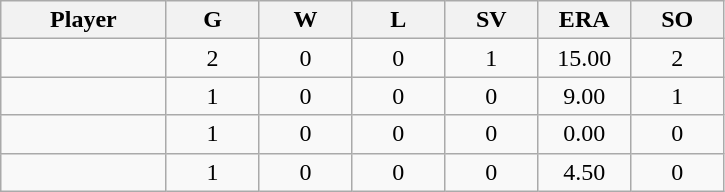<table class="wikitable sortable">
<tr>
<th bgcolor="#DDDDFF" width="16%">Player</th>
<th bgcolor="#DDDDFF" width="9%">G</th>
<th bgcolor="#DDDDFF" width="9%">W</th>
<th bgcolor="#DDDDFF" width="9%">L</th>
<th bgcolor="#DDDDFF" width="9%">SV</th>
<th bgcolor="#DDDDFF" width="9%">ERA</th>
<th bgcolor="#DDDDFF" width="9%">SO</th>
</tr>
<tr align="center">
<td></td>
<td>2</td>
<td>0</td>
<td>0</td>
<td>1</td>
<td>15.00</td>
<td>2</td>
</tr>
<tr align="center">
<td></td>
<td>1</td>
<td>0</td>
<td>0</td>
<td>0</td>
<td>9.00</td>
<td>1</td>
</tr>
<tr align="center">
<td></td>
<td>1</td>
<td>0</td>
<td>0</td>
<td>0</td>
<td>0.00</td>
<td>0</td>
</tr>
<tr align="center">
<td></td>
<td>1</td>
<td>0</td>
<td>0</td>
<td>0</td>
<td>4.50</td>
<td>0</td>
</tr>
</table>
